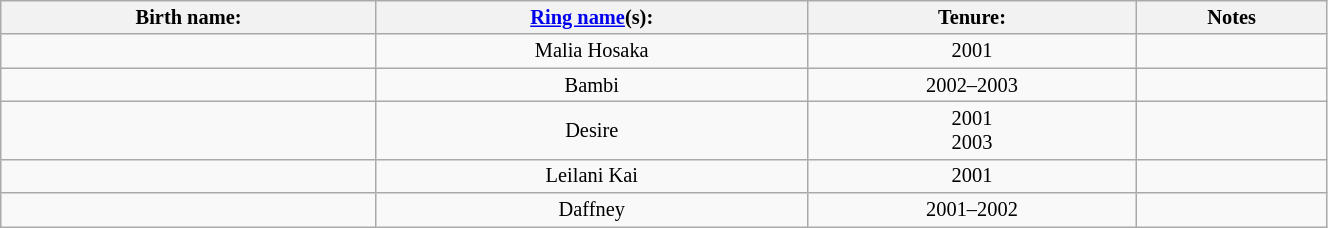<table class="sortable wikitable" style="font-size:85%; text-align:center; width:70%;">
<tr>
<th>Birth name:</th>
<th><a href='#'>Ring name</a>(s):</th>
<th>Tenure:</th>
<th>Notes</th>
</tr>
<tr>
<td></td>
<td>Malia Hosaka</td>
<td sort>2001</td>
<td></td>
</tr>
<tr>
<td></td>
<td>Bambi</td>
<td sort>2002–2003</td>
<td></td>
</tr>
<tr>
<td></td>
<td>Desire</td>
<td sort>2001<br>2003</td>
<td></td>
</tr>
<tr>
<td></td>
<td>Leilani Kai</td>
<td sort>2001</td>
<td></td>
</tr>
<tr>
<td></td>
<td>Daffney</td>
<td sort>2001–2002</td>
<td></td>
</tr>
</table>
